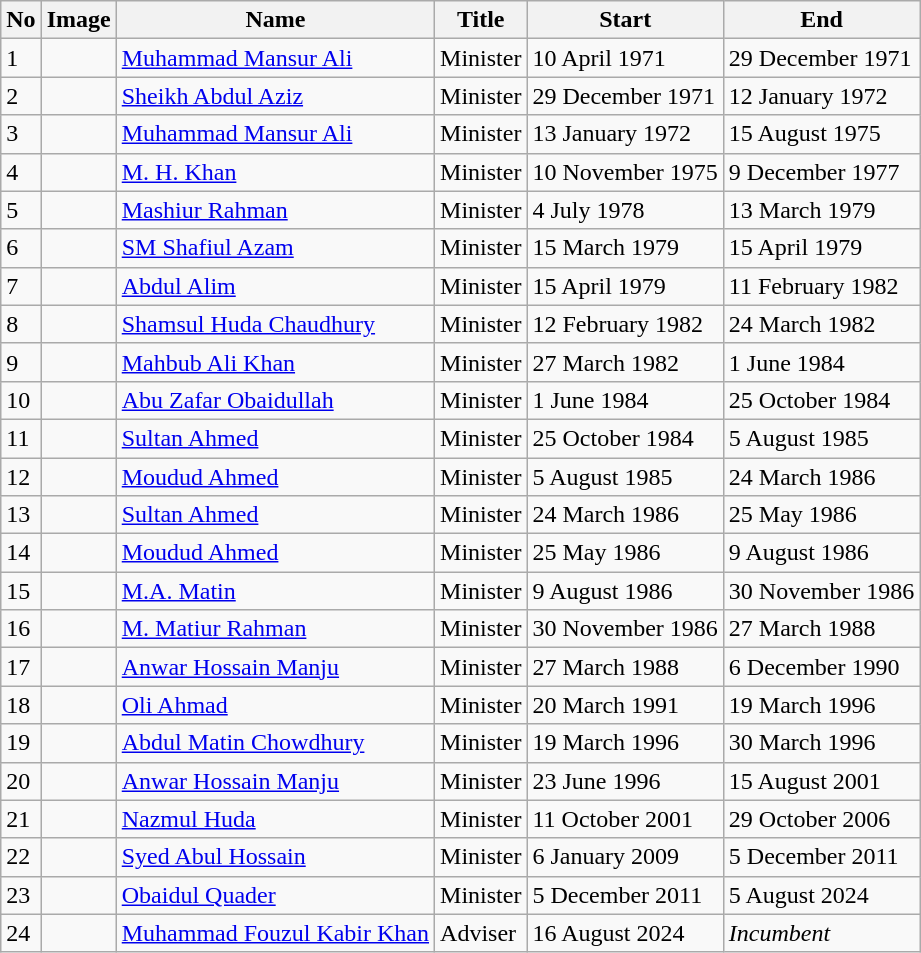<table class="wikitable">
<tr>
<th align="center">No</th>
<th align="center">Image</th>
<th align="center">Name</th>
<th align="center">Title</th>
<th align="center">Start</th>
<th align="center">End</th>
</tr>
<tr>
<td>1</td>
<td></td>
<td><a href='#'>Muhammad Mansur Ali</a></td>
<td>Minister</td>
<td>10 April 1971</td>
<td>29 December 1971</td>
</tr>
<tr>
<td>2</td>
<td></td>
<td><a href='#'>Sheikh Abdul Aziz</a></td>
<td>Minister</td>
<td>29 December 1971</td>
<td>12 January 1972</td>
</tr>
<tr>
<td>3</td>
<td></td>
<td><a href='#'>Muhammad Mansur Ali</a></td>
<td>Minister</td>
<td>13 January 1972</td>
<td>15 August 1975</td>
</tr>
<tr>
<td>4</td>
<td></td>
<td><a href='#'>M. H. Khan</a></td>
<td>Minister</td>
<td>10 November 1975</td>
<td>9 December 1977</td>
</tr>
<tr>
<td>5</td>
<td></td>
<td><a href='#'>Mashiur Rahman</a></td>
<td>Minister</td>
<td>4 July 1978</td>
<td>13 March 1979</td>
</tr>
<tr>
<td>6</td>
<td></td>
<td><a href='#'>SM Shafiul Azam</a></td>
<td>Minister</td>
<td>15 March 1979</td>
<td>15 April 1979</td>
</tr>
<tr>
<td>7</td>
<td></td>
<td><a href='#'>Abdul Alim</a></td>
<td>Minister</td>
<td>15 April 1979</td>
<td>11 February 1982</td>
</tr>
<tr>
<td>8</td>
<td></td>
<td><a href='#'>Shamsul Huda Chaudhury</a></td>
<td>Minister</td>
<td>12 February 1982</td>
<td>24 March 1982</td>
</tr>
<tr>
<td>9</td>
<td></td>
<td><a href='#'>Mahbub Ali Khan</a></td>
<td>Minister</td>
<td>27 March 1982</td>
<td>1 June 1984</td>
</tr>
<tr>
<td>10</td>
<td></td>
<td><a href='#'>Abu Zafar Obaidullah</a></td>
<td>Minister</td>
<td>1 June 1984</td>
<td>25 October 1984</td>
</tr>
<tr>
<td>11</td>
<td></td>
<td><a href='#'>Sultan Ahmed</a></td>
<td>Minister</td>
<td>25 October 1984</td>
<td>5 August 1985</td>
</tr>
<tr>
<td>12</td>
<td></td>
<td><a href='#'>Moudud Ahmed</a></td>
<td>Minister</td>
<td>5 August 1985</td>
<td>24 March 1986</td>
</tr>
<tr>
<td>13</td>
<td></td>
<td><a href='#'>Sultan Ahmed</a></td>
<td>Minister</td>
<td>24 March 1986</td>
<td>25 May 1986</td>
</tr>
<tr>
<td>14</td>
<td></td>
<td><a href='#'>Moudud Ahmed</a></td>
<td>Minister</td>
<td>25 May 1986</td>
<td>9 August 1986</td>
</tr>
<tr>
<td>15</td>
<td></td>
<td><a href='#'>M.A. Matin</a></td>
<td>Minister</td>
<td>9 August 1986</td>
<td>30 November 1986</td>
</tr>
<tr>
<td>16</td>
<td></td>
<td><a href='#'>M. Matiur Rahman</a></td>
<td>Minister</td>
<td>30 November 1986</td>
<td>27 March 1988</td>
</tr>
<tr>
<td>17</td>
<td></td>
<td><a href='#'>Anwar Hossain Manju</a></td>
<td>Minister</td>
<td>27 March 1988</td>
<td>6 December 1990</td>
</tr>
<tr>
<td>18</td>
<td></td>
<td><a href='#'>Oli Ahmad</a></td>
<td>Minister</td>
<td>20 March 1991</td>
<td>19 March 1996</td>
</tr>
<tr>
<td>19</td>
<td></td>
<td><a href='#'>Abdul Matin Chowdhury</a></td>
<td>Minister</td>
<td>19 March 1996</td>
<td>30 March 1996</td>
</tr>
<tr>
<td>20</td>
<td></td>
<td><a href='#'>Anwar Hossain Manju</a></td>
<td>Minister</td>
<td>23 June 1996</td>
<td>15 August 2001</td>
</tr>
<tr>
<td>21</td>
<td></td>
<td><a href='#'>Nazmul Huda</a></td>
<td>Minister</td>
<td>11 October 2001</td>
<td>29 October 2006</td>
</tr>
<tr>
<td>22</td>
<td></td>
<td><a href='#'>Syed Abul Hossain</a></td>
<td>Minister</td>
<td>6 January 2009</td>
<td>5 December 2011</td>
</tr>
<tr>
<td>23</td>
<td></td>
<td><a href='#'>Obaidul Quader</a></td>
<td>Minister</td>
<td>5 December 2011</td>
<td>5 August 2024</td>
</tr>
<tr>
<td>24</td>
<td></td>
<td><a href='#'>Muhammad Fouzul Kabir Khan</a></td>
<td>Adviser</td>
<td>16 August 2024</td>
<td><em>Incumbent</em></td>
</tr>
</table>
